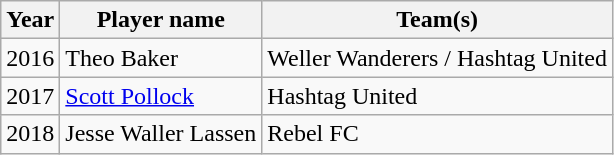<table class="wikitable">
<tr>
<th>Year</th>
<th>Player name</th>
<th>Team(s)</th>
</tr>
<tr>
<td align=center>2016</td>
<td> Theo Baker</td>
<td>Weller Wanderers / Hashtag United</td>
</tr>
<tr>
<td align=center>2017</td>
<td> <a href='#'>Scott Pollock</a></td>
<td>Hashtag United</td>
</tr>
<tr>
<td align=center>2018</td>
<td> Jesse Waller Lassen</td>
<td>Rebel FC</td>
</tr>
</table>
